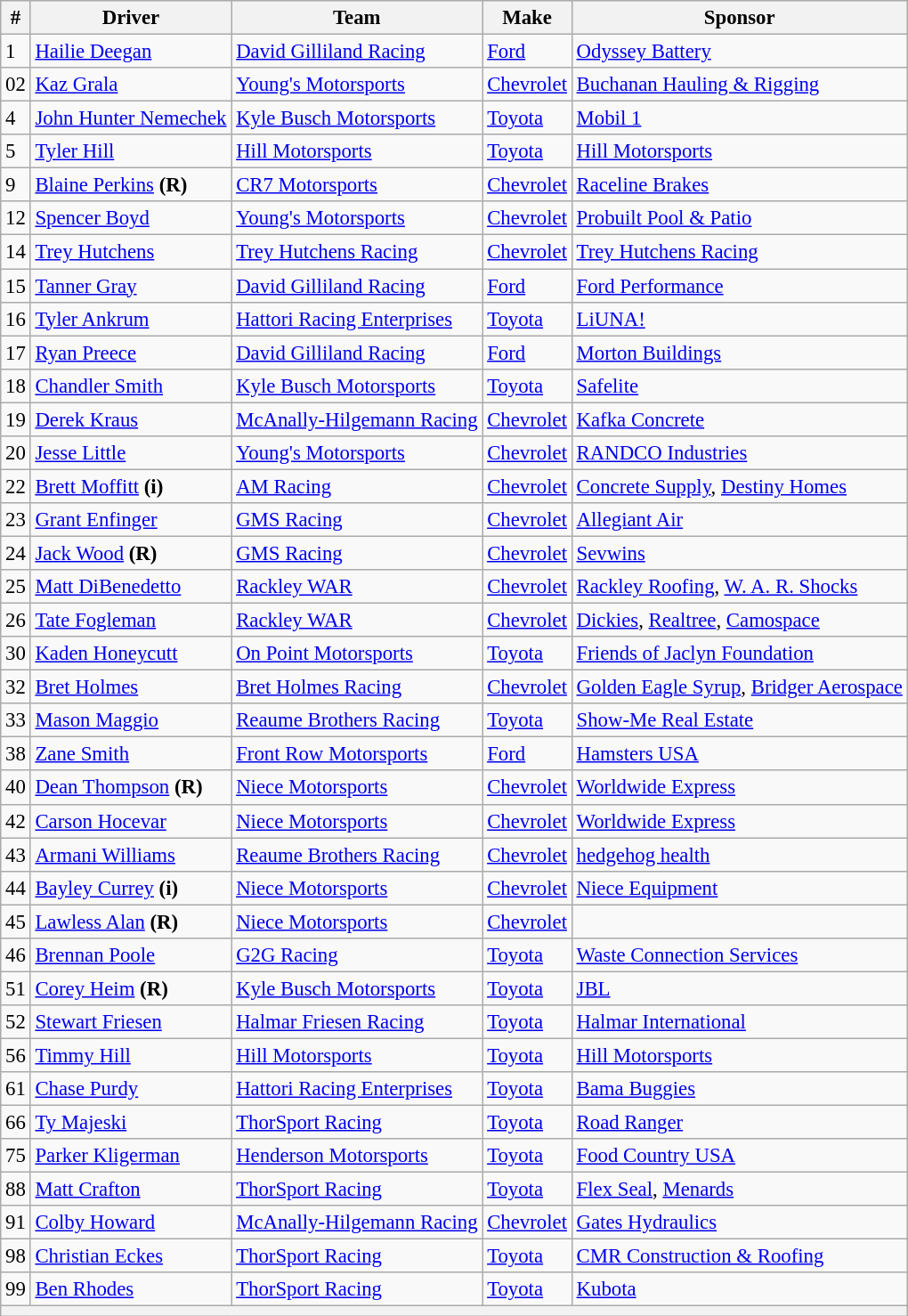<table class="wikitable" style="font-size:95%">
<tr>
<th>#</th>
<th>Driver</th>
<th>Team</th>
<th>Make</th>
<th>Sponsor</th>
</tr>
<tr>
<td>1</td>
<td><a href='#'>Hailie Deegan</a></td>
<td><a href='#'>David Gilliland Racing</a></td>
<td><a href='#'>Ford</a></td>
<td><a href='#'>Odyssey Battery</a></td>
</tr>
<tr>
<td>02</td>
<td><a href='#'>Kaz Grala</a></td>
<td><a href='#'>Young's Motorsports</a></td>
<td><a href='#'>Chevrolet</a></td>
<td><a href='#'>Buchanan Hauling & Rigging</a></td>
</tr>
<tr>
<td>4</td>
<td nowrap><a href='#'>John Hunter Nemechek</a></td>
<td><a href='#'>Kyle Busch Motorsports</a></td>
<td><a href='#'>Toyota</a></td>
<td><a href='#'>Mobil 1</a></td>
</tr>
<tr>
<td>5</td>
<td><a href='#'>Tyler Hill</a></td>
<td><a href='#'>Hill Motorsports</a></td>
<td><a href='#'>Toyota</a></td>
<td><a href='#'>Hill Motorsports</a></td>
</tr>
<tr>
<td>9</td>
<td><a href='#'>Blaine Perkins</a> <strong>(R)</strong></td>
<td><a href='#'>CR7 Motorsports</a></td>
<td><a href='#'>Chevrolet</a></td>
<td><a href='#'>Raceline Brakes</a></td>
</tr>
<tr>
<td>12</td>
<td><a href='#'>Spencer Boyd</a></td>
<td><a href='#'>Young's Motorsports</a></td>
<td><a href='#'>Chevrolet</a></td>
<td><a href='#'>Probuilt Pool & Patio</a></td>
</tr>
<tr>
<td>14</td>
<td><a href='#'>Trey Hutchens</a></td>
<td><a href='#'>Trey Hutchens Racing</a></td>
<td><a href='#'>Chevrolet</a></td>
<td><a href='#'>Trey Hutchens Racing</a></td>
</tr>
<tr>
<td>15</td>
<td><a href='#'>Tanner Gray</a></td>
<td><a href='#'>David Gilliland Racing</a></td>
<td><a href='#'>Ford</a></td>
<td><a href='#'>Ford Performance</a></td>
</tr>
<tr>
<td>16</td>
<td><a href='#'>Tyler Ankrum</a></td>
<td><a href='#'>Hattori Racing Enterprises</a></td>
<td><a href='#'>Toyota</a></td>
<td><a href='#'>LiUNA!</a></td>
</tr>
<tr>
<td>17</td>
<td><a href='#'>Ryan Preece</a></td>
<td><a href='#'>David Gilliland Racing</a></td>
<td><a href='#'>Ford</a></td>
<td><a href='#'>Morton Buildings</a></td>
</tr>
<tr>
<td>18</td>
<td><a href='#'>Chandler Smith</a></td>
<td><a href='#'>Kyle Busch Motorsports</a></td>
<td><a href='#'>Toyota</a></td>
<td><a href='#'>Safelite</a></td>
</tr>
<tr>
<td>19</td>
<td><a href='#'>Derek Kraus</a></td>
<td nowrap><a href='#'>McAnally-Hilgemann Racing</a></td>
<td><a href='#'>Chevrolet</a></td>
<td><a href='#'>Kafka Concrete</a></td>
</tr>
<tr>
<td>20</td>
<td><a href='#'>Jesse Little</a></td>
<td><a href='#'>Young's Motorsports</a></td>
<td><a href='#'>Chevrolet</a></td>
<td><a href='#'>RANDCO Industries</a></td>
</tr>
<tr>
<td>22</td>
<td><a href='#'>Brett Moffitt</a> <strong>(i)</strong></td>
<td><a href='#'>AM Racing</a></td>
<td><a href='#'>Chevrolet</a></td>
<td nowrap><a href='#'>Concrete Supply</a>, <a href='#'>Destiny Homes</a></td>
</tr>
<tr>
<td>23</td>
<td><a href='#'>Grant Enfinger</a></td>
<td><a href='#'>GMS Racing</a></td>
<td><a href='#'>Chevrolet</a></td>
<td><a href='#'>Allegiant Air</a></td>
</tr>
<tr>
<td>24</td>
<td><a href='#'>Jack Wood</a> <strong>(R)</strong></td>
<td><a href='#'>GMS Racing</a></td>
<td><a href='#'>Chevrolet</a></td>
<td><a href='#'>Sevwins</a></td>
</tr>
<tr>
<td>25</td>
<td><a href='#'>Matt DiBenedetto</a></td>
<td><a href='#'>Rackley WAR</a></td>
<td><a href='#'>Chevrolet</a></td>
<td><a href='#'>Rackley Roofing</a>, <a href='#'>W. A. R. Shocks</a></td>
</tr>
<tr>
<td>26</td>
<td><a href='#'>Tate Fogleman</a></td>
<td><a href='#'>Rackley WAR</a></td>
<td><a href='#'>Chevrolet</a></td>
<td><a href='#'>Dickies</a>, <a href='#'>Realtree</a>, <a href='#'>Camospace</a></td>
</tr>
<tr>
<td>30</td>
<td><a href='#'>Kaden Honeycutt</a></td>
<td><a href='#'>On Point Motorsports</a></td>
<td><a href='#'>Toyota</a></td>
<td><a href='#'>Friends of Jaclyn Foundation</a></td>
</tr>
<tr>
<td>32</td>
<td><a href='#'>Bret Holmes</a></td>
<td><a href='#'>Bret Holmes Racing</a></td>
<td><a href='#'>Chevrolet</a></td>
<td><a href='#'>Golden Eagle Syrup</a>, <a href='#'>Bridger Aerospace</a></td>
</tr>
<tr>
<td>33</td>
<td><a href='#'>Mason Maggio</a></td>
<td><a href='#'>Reaume Brothers Racing</a></td>
<td><a href='#'>Toyota</a></td>
<td><a href='#'>Show-Me Real Estate</a></td>
</tr>
<tr>
<td>38</td>
<td><a href='#'>Zane Smith</a></td>
<td><a href='#'>Front Row Motorsports</a></td>
<td><a href='#'>Ford</a></td>
<td><a href='#'>Hamsters USA</a></td>
</tr>
<tr>
<td>40</td>
<td><a href='#'>Dean Thompson</a> <strong>(R)</strong></td>
<td><a href='#'>Niece Motorsports</a></td>
<td><a href='#'>Chevrolet</a></td>
<td><a href='#'>Worldwide Express</a></td>
</tr>
<tr>
<td>42</td>
<td><a href='#'>Carson Hocevar</a></td>
<td><a href='#'>Niece Motorsports</a></td>
<td><a href='#'>Chevrolet</a></td>
<td><a href='#'>Worldwide Express</a></td>
</tr>
<tr>
<td>43</td>
<td><a href='#'>Armani Williams</a></td>
<td><a href='#'>Reaume Brothers Racing</a></td>
<td><a href='#'>Chevrolet</a></td>
<td><a href='#'>hedgehog health</a></td>
</tr>
<tr>
<td>44</td>
<td><a href='#'>Bayley Currey</a> <strong>(i)</strong></td>
<td><a href='#'>Niece Motorsports</a></td>
<td><a href='#'>Chevrolet</a></td>
<td><a href='#'>Niece Equipment</a></td>
</tr>
<tr>
<td>45</td>
<td><a href='#'>Lawless Alan</a> <strong>(R)</strong></td>
<td><a href='#'>Niece Motorsports</a></td>
<td><a href='#'>Chevrolet</a></td>
<td></td>
</tr>
<tr>
<td>46</td>
<td><a href='#'>Brennan Poole</a></td>
<td><a href='#'>G2G Racing</a></td>
<td><a href='#'>Toyota</a></td>
<td><a href='#'>Waste Connection Services</a></td>
</tr>
<tr>
<td>51</td>
<td><a href='#'>Corey Heim</a> <strong>(R)</strong></td>
<td><a href='#'>Kyle Busch Motorsports</a></td>
<td><a href='#'>Toyota</a></td>
<td><a href='#'>JBL</a></td>
</tr>
<tr>
<td>52</td>
<td><a href='#'>Stewart Friesen</a></td>
<td><a href='#'>Halmar Friesen Racing</a></td>
<td><a href='#'>Toyota</a></td>
<td><a href='#'>Halmar International</a></td>
</tr>
<tr>
<td>56</td>
<td><a href='#'>Timmy Hill</a></td>
<td><a href='#'>Hill Motorsports</a></td>
<td><a href='#'>Toyota</a></td>
<td><a href='#'>Hill Motorsports</a></td>
</tr>
<tr>
<td>61</td>
<td><a href='#'>Chase Purdy</a></td>
<td><a href='#'>Hattori Racing Enterprises</a></td>
<td><a href='#'>Toyota</a></td>
<td><a href='#'>Bama Buggies</a></td>
</tr>
<tr>
<td>66</td>
<td><a href='#'>Ty Majeski</a></td>
<td><a href='#'>ThorSport Racing</a></td>
<td><a href='#'>Toyota</a></td>
<td><a href='#'>Road Ranger</a></td>
</tr>
<tr>
<td>75</td>
<td><a href='#'>Parker Kligerman</a></td>
<td><a href='#'>Henderson Motorsports</a></td>
<td><a href='#'>Toyota</a></td>
<td><a href='#'>Food Country USA</a></td>
</tr>
<tr>
<td>88</td>
<td><a href='#'>Matt Crafton</a></td>
<td><a href='#'>ThorSport Racing</a></td>
<td><a href='#'>Toyota</a></td>
<td><a href='#'>Flex Seal</a>, <a href='#'>Menards</a></td>
</tr>
<tr>
<td>91</td>
<td><a href='#'>Colby Howard</a></td>
<td><a href='#'>McAnally-Hilgemann Racing</a></td>
<td><a href='#'>Chevrolet</a></td>
<td><a href='#'>Gates Hydraulics</a></td>
</tr>
<tr>
<td>98</td>
<td><a href='#'>Christian Eckes</a></td>
<td><a href='#'>ThorSport Racing</a></td>
<td><a href='#'>Toyota</a></td>
<td><a href='#'>CMR Construction & Roofing</a></td>
</tr>
<tr>
<td>99</td>
<td><a href='#'>Ben Rhodes</a></td>
<td><a href='#'>ThorSport Racing</a></td>
<td><a href='#'>Toyota</a></td>
<td><a href='#'>Kubota</a></td>
</tr>
<tr>
<th colspan="5"></th>
</tr>
</table>
